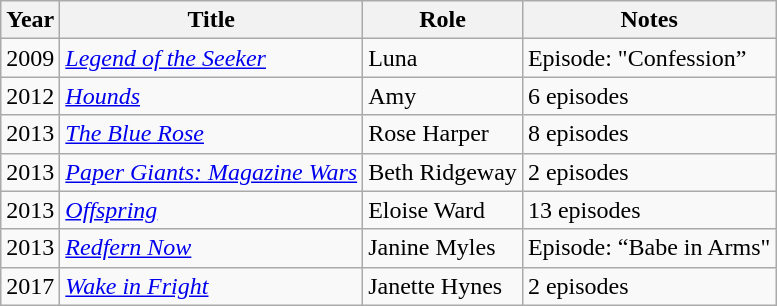<table class="wikitable sortable">
<tr>
<th>Year</th>
<th>Title</th>
<th>Role</th>
<th class="unsortable">Notes</th>
</tr>
<tr>
<td>2009</td>
<td><em><a href='#'>Legend of the Seeker</a></em></td>
<td>Luna</td>
<td>Episode: "Confession”</td>
</tr>
<tr>
<td>2012</td>
<td><em><a href='#'>Hounds</a></em></td>
<td>Amy</td>
<td>6 episodes</td>
</tr>
<tr>
<td>2013</td>
<td><em><a href='#'>The Blue Rose</a></em></td>
<td>Rose Harper</td>
<td>8 episodes</td>
</tr>
<tr>
<td>2013</td>
<td><em><a href='#'>Paper Giants: Magazine Wars</a></em></td>
<td>Beth Ridgeway</td>
<td>2 episodes</td>
</tr>
<tr>
<td>2013</td>
<td><em><a href='#'>Offspring</a></em></td>
<td>Eloise Ward</td>
<td>13 episodes</td>
</tr>
<tr>
<td>2013</td>
<td><em><a href='#'>Redfern Now</a></em></td>
<td>Janine Myles</td>
<td>Episode: “Babe in Arms"</td>
</tr>
<tr>
<td>2017</td>
<td><em><a href='#'>Wake in Fright</a></em></td>
<td>Janette Hynes</td>
<td>2 episodes</td>
</tr>
</table>
